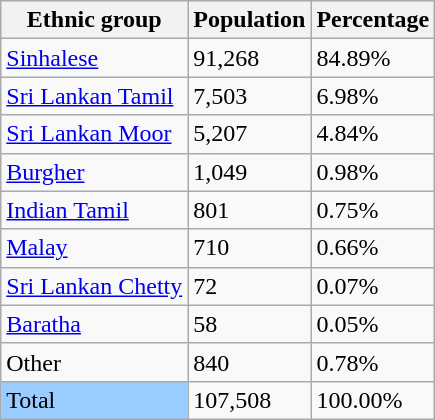<table class="wikitable">
<tr>
<th>Ethnic group</th>
<th>Population</th>
<th>Percentage</th>
</tr>
<tr>
<td><a href='#'>Sinhalese</a></td>
<td>91,268</td>
<td>84.89%</td>
</tr>
<tr>
<td><a href='#'>Sri Lankan Tamil</a></td>
<td>7,503</td>
<td>6.98%</td>
</tr>
<tr>
<td><a href='#'>Sri Lankan Moor</a></td>
<td>5,207</td>
<td>4.84%</td>
</tr>
<tr>
<td><a href='#'>Burgher</a></td>
<td>1,049</td>
<td>0.98%</td>
</tr>
<tr>
<td><a href='#'>Indian Tamil</a></td>
<td>801</td>
<td>0.75%</td>
</tr>
<tr>
<td><a href='#'>Malay</a></td>
<td>710</td>
<td>0.66%</td>
</tr>
<tr>
<td><a href='#'>Sri Lankan Chetty</a></td>
<td>72</td>
<td>0.07%</td>
</tr>
<tr>
<td><a href='#'>Baratha</a></td>
<td>58</td>
<td>0.05%</td>
</tr>
<tr>
<td>Other</td>
<td>840</td>
<td>0.78%</td>
</tr>
<tr class="sortbottom">
<td style="background:#9cf;">Total</td>
<td>107,508</td>
<td>100.00%</td>
</tr>
</table>
